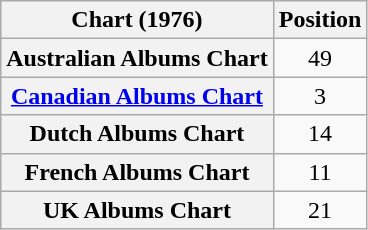<table class="wikitable sortable plainrowheaders" style="text-align:center;">
<tr>
<th scope="col">Chart (1976)</th>
<th scope="col">Position</th>
</tr>
<tr>
<th scope="row">Australian Albums Chart</th>
<td>49</td>
</tr>
<tr>
<th scope="row"><a href='#'>Canadian Albums Chart</a></th>
<td>3</td>
</tr>
<tr>
<th scope="row">Dutch Albums Chart</th>
<td>14</td>
</tr>
<tr>
<th scope="row">French Albums Chart</th>
<td>11</td>
</tr>
<tr>
<th scope="row">UK Albums Chart</th>
<td>21</td>
</tr>
</table>
